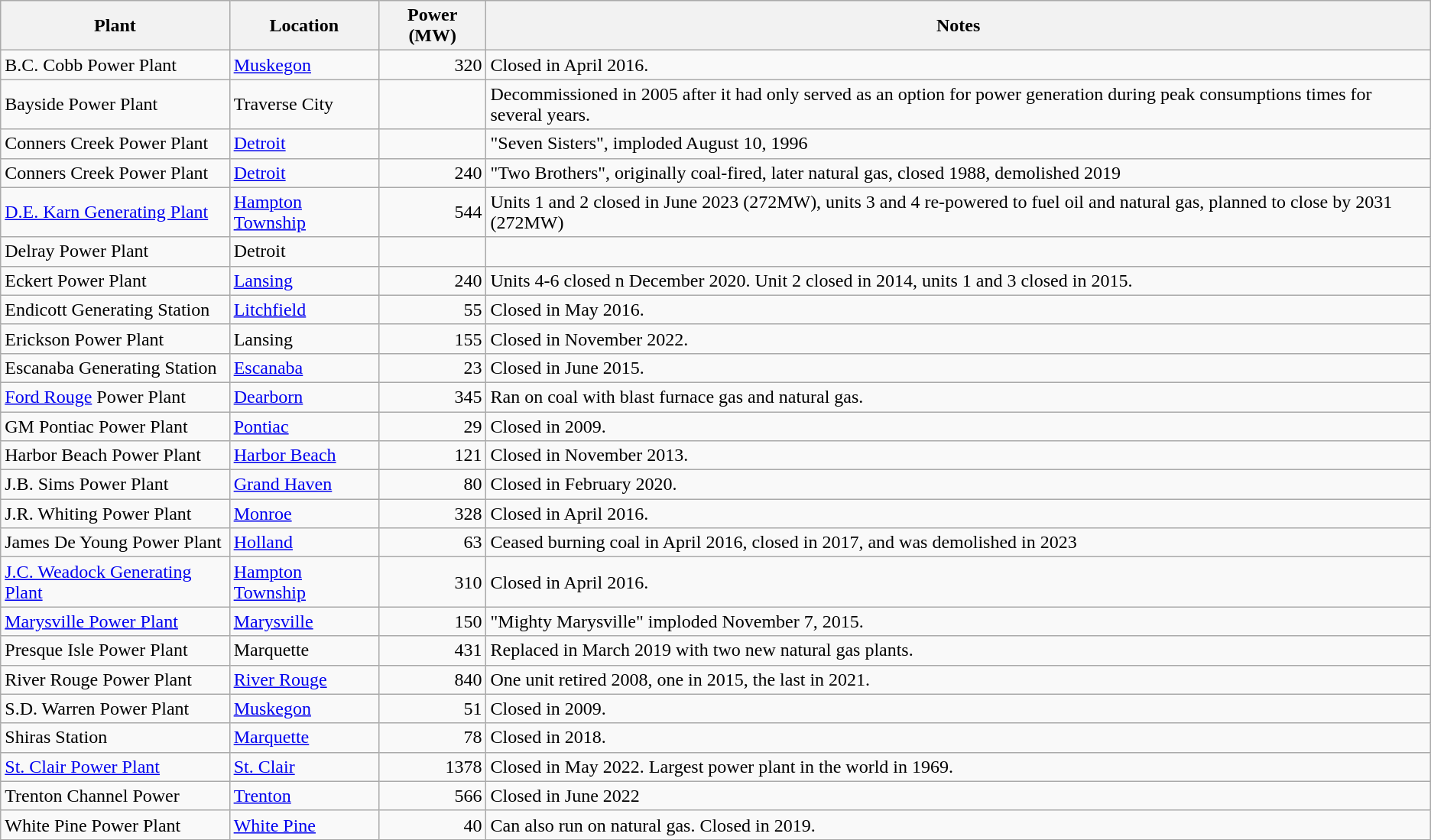<table class="wikitable sortable">
<tr>
<th>Plant</th>
<th>Location</th>
<th>Power (MW)</th>
<th>Notes</th>
</tr>
<tr>
<td>B.C. Cobb Power Plant</td>
<td><a href='#'>Muskegon</a></td>
<td align= "right">320</td>
<td>Closed in April 2016.</td>
</tr>
<tr>
<td>Bayside Power Plant</td>
<td>Traverse City</td>
<td align= " right"></td>
<td>Decommissioned in 2005 after it had only served as an option for power generation during peak consumptions times for several years.</td>
</tr>
<tr>
<td>Conners Creek Power Plant</td>
<td><a href='#'>Detroit</a></td>
<td align= "right"></td>
<td>"Seven Sisters", imploded August 10, 1996</td>
</tr>
<tr>
<td>Conners Creek Power Plant</td>
<td><a href='#'>Detroit</a></td>
<td align= "right">240</td>
<td>"Two Brothers", originally coal-fired, later natural gas, closed 1988, demolished 2019</td>
</tr>
<tr>
<td><a href='#'>D.E. Karn Generating Plant</a></td>
<td><a href='#'>Hampton Township</a></td>
<td align= "right">544</td>
<td>Units 1 and 2 closed in June 2023 (272MW), units 3 and 4 re-powered to fuel oil and natural gas, planned to close by 2031 (272MW)</td>
</tr>
<tr>
<td>Delray Power Plant</td>
<td>Detroit</td>
<td align= "right"></td>
<td></td>
</tr>
<tr>
<td>Eckert Power Plant</td>
<td><a href='#'>Lansing</a></td>
<td align= "right">240</td>
<td>Units 4-6 closed n December 2020. Unit 2 closed in 2014, units 1 and 3 closed in 2015.</td>
</tr>
<tr>
<td>Endicott Generating Station</td>
<td><a href='#'>Litchfield</a></td>
<td align= "right">55</td>
<td>Closed in May 2016.</td>
</tr>
<tr>
<td>Erickson Power Plant</td>
<td>Lansing</td>
<td align= "right">155</td>
<td>Closed in November 2022.</td>
</tr>
<tr>
<td>Escanaba Generating Station</td>
<td><a href='#'>Escanaba</a></td>
<td align= "right">23</td>
<td>Closed in June 2015.</td>
</tr>
<tr>
<td><a href='#'>Ford Rouge</a> Power Plant</td>
<td><a href='#'>Dearborn</a></td>
<td align= "right">345</td>
<td>Ran on coal with blast furnace gas and natural gas.</td>
</tr>
<tr>
<td>GM Pontiac Power Plant</td>
<td><a href='#'>Pontiac</a></td>
<td align= "right">29</td>
<td>Closed in 2009.</td>
</tr>
<tr>
<td>Harbor Beach Power Plant</td>
<td><a href='#'>Harbor Beach</a></td>
<td align= "right">121</td>
<td>Closed in November 2013.</td>
</tr>
<tr>
<td>J.B. Sims Power Plant</td>
<td><a href='#'>Grand Haven</a></td>
<td align= "right">80</td>
<td>Closed in February 2020.</td>
</tr>
<tr>
<td>J.R. Whiting Power Plant</td>
<td><a href='#'>Monroe</a></td>
<td align= "right">328</td>
<td>Closed in April 2016.</td>
</tr>
<tr>
<td>James De Young Power Plant</td>
<td><a href='#'>Holland</a></td>
<td align= "right">63</td>
<td>Ceased burning coal in April 2016, closed in 2017, and was demolished in 2023</td>
</tr>
<tr>
<td><a href='#'>J.C. Weadock Generating Plant</a></td>
<td><a href='#'>Hampton Township</a></td>
<td align= "right">310</td>
<td>Closed in April 2016.</td>
</tr>
<tr>
<td><a href='#'>Marysville Power Plant</a></td>
<td><a href='#'>Marysville</a></td>
<td align= "right">150</td>
<td>"Mighty Marysville" imploded November 7, 2015.</td>
</tr>
<tr>
<td>Presque Isle Power Plant</td>
<td>Marquette</td>
<td align= "right">431</td>
<td>Replaced in March 2019 with two new natural gas plants.</td>
</tr>
<tr>
<td>River Rouge Power Plant</td>
<td><a href='#'>River Rouge</a></td>
<td align= "right">840</td>
<td>One unit retired 2008, one in 2015, the last in 2021.</td>
</tr>
<tr>
<td>S.D. Warren Power Plant</td>
<td><a href='#'>Muskegon</a></td>
<td align= "right">51</td>
<td>Closed in 2009.</td>
</tr>
<tr>
<td>Shiras Station</td>
<td><a href='#'>Marquette</a></td>
<td align= "right">78</td>
<td>Closed in 2018.</td>
</tr>
<tr>
<td><a href='#'>St. Clair Power Plant</a></td>
<td><a href='#'>St. Clair</a></td>
<td align= "right">1378</td>
<td>Closed in May 2022. Largest power plant in the world in 1969.</td>
</tr>
<tr>
<td>Trenton Channel Power</td>
<td><a href='#'>Trenton</a></td>
<td align= "right">566</td>
<td>Closed in June 2022</td>
</tr>
<tr>
<td>White Pine Power Plant</td>
<td><a href='#'>White Pine</a></td>
<td align= "right">40</td>
<td>Can also run on natural gas. Closed in 2019.</td>
</tr>
</table>
